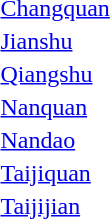<table>
<tr>
<td><a href='#'>Changquan</a></td>
<td></td>
<td></td>
<td></td>
</tr>
<tr>
<td><a href='#'>Jianshu</a></td>
<td></td>
<td></td>
<td></td>
</tr>
<tr>
<td><a href='#'>Qiangshu</a></td>
<td></td>
<td></td>
<td></td>
</tr>
<tr>
<td><a href='#'>Nanquan</a></td>
<td></td>
<td></td>
<td></td>
</tr>
<tr>
<td><a href='#'>Nandao</a></td>
<td></td>
<td></td>
<td></td>
</tr>
<tr>
<td><a href='#'>Taijiquan</a></td>
<td></td>
<td></td>
<td></td>
</tr>
<tr>
<td><a href='#'>Taijijian</a></td>
<td></td>
<td></td>
<td></td>
</tr>
</table>
